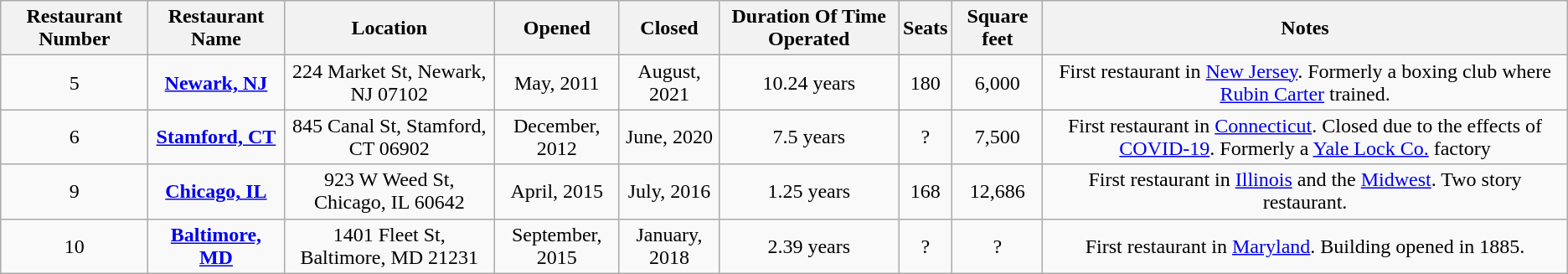<table class="wikitable sortable" style="text-align:center;">
<tr>
<th>Restaurant Number</th>
<th>Restaurant Name</th>
<th>Location</th>
<th>Opened</th>
<th>Closed</th>
<th>Duration Of Time Operated</th>
<th>Seats</th>
<th>Square feet</th>
<th>Notes</th>
</tr>
<tr>
<td>5</td>
<td><a href='#'><strong>Newark, NJ</strong></a></td>
<td>224 Market St, Newark, NJ 07102</td>
<td>May, 2011</td>
<td>August, 2021</td>
<td>10.24 years</td>
<td>180</td>
<td>6,000</td>
<td>First restaurant in <a href='#'>New Jersey</a>. Formerly a boxing club where <a href='#'>Rubin Carter</a> trained.</td>
</tr>
<tr>
<td>6</td>
<td><a href='#'><strong>Stamford, CT</strong></a></td>
<td>845 Canal St, Stamford, CT 06902</td>
<td>December, 2012</td>
<td>June, 2020</td>
<td>7.5 years</td>
<td>?</td>
<td>7,500</td>
<td>First restaurant in <a href='#'>Connecticut</a>. Closed due to the effects of <a href='#'>COVID-19</a>. Formerly a <a href='#'>Yale Lock Co.</a> factory</td>
</tr>
<tr>
<td>9</td>
<td><a href='#'><strong>Chicago, IL</strong></a></td>
<td>923 W Weed St, Chicago, IL 60642</td>
<td>April, 2015</td>
<td>July, 2016</td>
<td>1.25 years</td>
<td>168</td>
<td>12,686</td>
<td>First restaurant in <a href='#'>Illinois</a> and the <a href='#'>Midwest</a>. Two story restaurant.</td>
</tr>
<tr>
<td>10</td>
<td><a href='#'><strong>Baltimore, MD</strong></a></td>
<td>1401 Fleet St, Baltimore, MD 21231</td>
<td>September, 2015</td>
<td>January, 2018</td>
<td>2.39 years</td>
<td>?</td>
<td>?</td>
<td>First restaurant in <a href='#'>Maryland</a>. Building opened in 1885.</td>
</tr>
</table>
